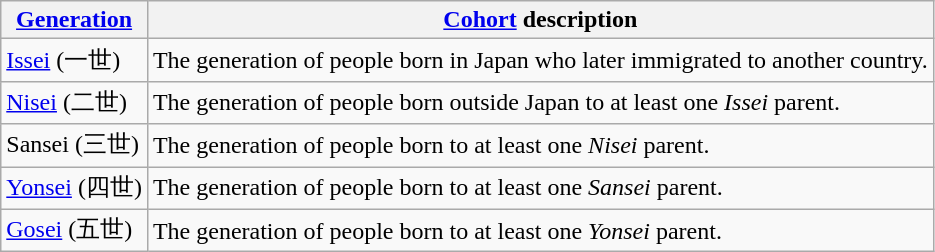<table class="wikitable ">
<tr>
<th><a href='#'>Generation</a></th>
<th><a href='#'>Cohort</a> description</th>
</tr>
<tr>
<td><a href='#'>Issei</a> (一世)</td>
<td>The generation of people born in Japan who later immigrated to another country.</td>
</tr>
<tr>
<td><a href='#'>Nisei</a> (二世)</td>
<td>The generation of people born outside Japan to at least one <em>Issei</em> parent.</td>
</tr>
<tr>
<td>Sansei (三世)</td>
<td>The generation of people born to at least one <em>Nisei</em> parent.</td>
</tr>
<tr>
<td><a href='#'>Yonsei</a> (四世)</td>
<td>The generation of people born to at least one <em>Sansei</em> parent.</td>
</tr>
<tr>
<td><a href='#'>Gosei</a> (五世)</td>
<td>The generation of people born to at least one <em>Yonsei</em> parent.</td>
</tr>
</table>
